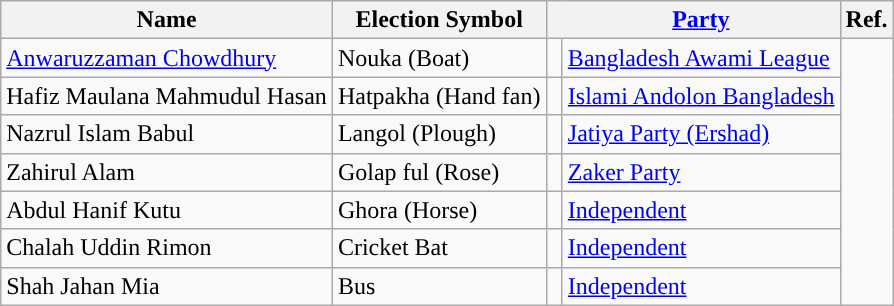<table class="wikitable">
<tr>
<th colspan="1">Name</th>
<th>Election Symbol</th>
<th class="unsortable"> </th>
<th style="border-left-style:hidden; padding:0.1em 0;"><a href='#'>Party</a></th>
<th>Ref.</th>
</tr>
<tr>
<td><a href='#'>Anwaruzzaman Chowdhury</a></td>
<td>Nouka (Boat)</td>
<td></td>
<td><a href='#'>Bangladesh Awami League</a></td>
<td rowspan="7"></td>
</tr>
<tr>
<td>Hafiz Maulana Mahmudul Hasan</td>
<td>Hatpakha (Hand fan)</td>
<td></td>
<td><a href='#'>Islami Andolon Bangladesh</a></td>
</tr>
<tr>
<td>Nazrul Islam Babul</td>
<td>Langol (Plough)</td>
<td></td>
<td><a href='#'>Jatiya Party (Ershad)</a></td>
</tr>
<tr>
<td>Zahirul Alam</td>
<td>Golap ful (Rose)</td>
<td></td>
<td><a href='#'>Zaker Party</a></td>
</tr>
<tr>
<td>Abdul Hanif Kutu</td>
<td>Ghora (Horse)</td>
<td></td>
<td><a href='#'>Independent</a></td>
</tr>
<tr>
<td>Chalah Uddin Rimon</td>
<td>Cricket Bat</td>
<td></td>
<td><a href='#'>Independent</a></td>
</tr>
<tr>
<td>Shah Jahan Mia</td>
<td>Bus</td>
<td></td>
<td><a href='#'>Independent</a></td>
</tr>
</table>
